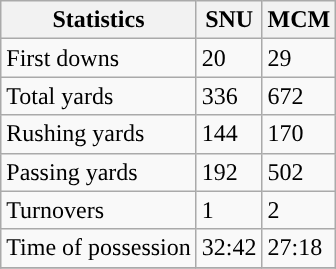<table class="wikitable">
<tr>
<th>Statistics</th>
<th>SNU</th>
<th>MCM</th>
</tr>
<tr>
<td>First downs</td>
<td>20</td>
<td>29</td>
</tr>
<tr>
<td>Total yards</td>
<td>336</td>
<td>672</td>
</tr>
<tr>
<td>Rushing yards</td>
<td>144</td>
<td>170</td>
</tr>
<tr>
<td>Passing yards</td>
<td>192</td>
<td>502</td>
</tr>
<tr>
<td>Turnovers</td>
<td>1</td>
<td>2</td>
</tr>
<tr>
<td>Time of possession</td>
<td>32:42</td>
<td>27:18</td>
</tr>
<tr>
</tr>
</table>
